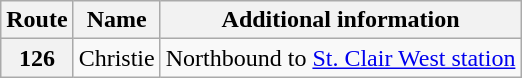<table class="wikitable">
<tr>
<th>Route</th>
<th>Name</th>
<th>Additional information</th>
</tr>
<tr>
<th>126</th>
<td>Christie</td>
<td>Northbound to <a href='#'>St. Clair West station</a></td>
</tr>
</table>
